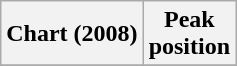<table class="wikitable sortable plainrowheaders" style="text-align:center">
<tr>
<th>Chart (2008)</th>
<th>Peak<br>position</th>
</tr>
<tr>
</tr>
</table>
